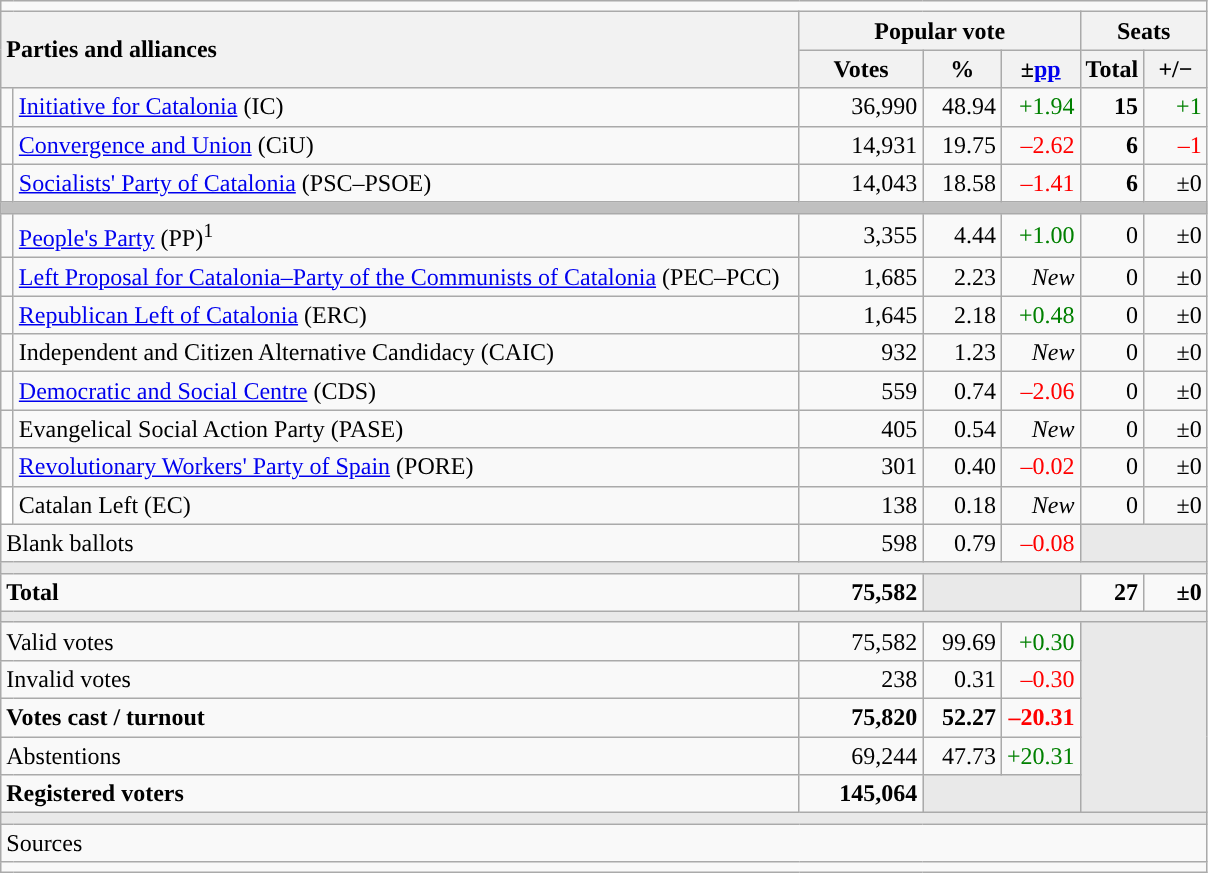<table class="wikitable" style="text-align:right;">
<tr>
<td colspan="7"></td>
</tr>
<tr>
<th style="text-align:left;" rowspan="2" colspan="2" width="525">Parties and alliances</th>
<th colspan="3">Popular vote</th>
<th colspan="2">Seats</th>
</tr>
<tr>
<th width="75">Votes</th>
<th width="45">%</th>
<th width="45">±<a href='#'>pp</a></th>
<th width="35">Total</th>
<th width="35">+/−</th>
</tr>
<tr>
<td width="1" style="color:inherit;background:"></td>
<td align="left"><a href='#'>Initiative for Catalonia</a> (IC)</td>
<td>36,990</td>
<td>48.94</td>
<td style="color:green;">+1.94</td>
<td><strong>15</strong></td>
<td style="color:green;">+1</td>
</tr>
<tr>
<td style="color:inherit;background:"></td>
<td align="left"><a href='#'>Convergence and Union</a> (CiU)</td>
<td>14,931</td>
<td>19.75</td>
<td style="color:red;">–2.62</td>
<td><strong>6</strong></td>
<td style="color:red;">–1</td>
</tr>
<tr>
<td style="color:inherit;background:"></td>
<td align="left"><a href='#'>Socialists' Party of Catalonia</a> (PSC–PSOE)</td>
<td>14,043</td>
<td>18.58</td>
<td style="color:red;">–1.41</td>
<td><strong>6</strong></td>
<td>±0</td>
</tr>
<tr>
<td colspan="7" style="color:inherit;background:#C0C0C0"></td>
</tr>
<tr>
<td style="color:inherit;background:"></td>
<td align="left"><a href='#'>People's Party</a> (PP)<sup>1</sup></td>
<td>3,355</td>
<td>4.44</td>
<td style="color:green;">+1.00</td>
<td>0</td>
<td>±0</td>
</tr>
<tr>
<td style="color:inherit;background:"></td>
<td align="left"><a href='#'>Left Proposal for Catalonia–Party of the Communists of Catalonia</a> (PEC–PCC)</td>
<td>1,685</td>
<td>2.23</td>
<td><em>New</em></td>
<td>0</td>
<td>±0</td>
</tr>
<tr>
<td style="color:inherit;background:"></td>
<td align="left"><a href='#'>Republican Left of Catalonia</a> (ERC)</td>
<td>1,645</td>
<td>2.18</td>
<td style="color:green;">+0.48</td>
<td>0</td>
<td>±0</td>
</tr>
<tr>
<td style="color:inherit;background:"></td>
<td align="left">Independent and Citizen Alternative Candidacy (CAIC)</td>
<td>932</td>
<td>1.23</td>
<td><em>New</em></td>
<td>0</td>
<td>±0</td>
</tr>
<tr>
<td style="color:inherit;background:"></td>
<td align="left"><a href='#'>Democratic and Social Centre</a> (CDS)</td>
<td>559</td>
<td>0.74</td>
<td style="color:red;">–2.06</td>
<td>0</td>
<td>±0</td>
</tr>
<tr>
<td style="color:inherit;background:"></td>
<td align="left">Evangelical Social Action Party (PASE)</td>
<td>405</td>
<td>0.54</td>
<td><em>New</em></td>
<td>0</td>
<td>±0</td>
</tr>
<tr>
<td style="color:inherit;background:"></td>
<td align="left"><a href='#'>Revolutionary Workers' Party of Spain</a> (PORE)</td>
<td>301</td>
<td>0.40</td>
<td style="color:red;">–0.02</td>
<td>0</td>
<td>±0</td>
</tr>
<tr>
<td bgcolor="white"></td>
<td align="left">Catalan Left (EC)</td>
<td>138</td>
<td>0.18</td>
<td><em>New</em></td>
<td>0</td>
<td>±0</td>
</tr>
<tr>
<td align="left" colspan="2">Blank ballots</td>
<td>598</td>
<td>0.79</td>
<td style="color:red;">–0.08</td>
<td style="color:inherit;background:#E9E9E9" colspan="2"></td>
</tr>
<tr>
<td colspan="7" style="color:inherit;background:#E9E9E9"></td>
</tr>
<tr style="font-weight:bold;">
<td align="left" colspan="2">Total</td>
<td>75,582</td>
<td bgcolor="#E9E9E9" colspan="2"></td>
<td>27</td>
<td>±0</td>
</tr>
<tr>
<td colspan="7" style="color:inherit;background:#E9E9E9"></td>
</tr>
<tr>
<td align="left" colspan="2">Valid votes</td>
<td>75,582</td>
<td>99.69</td>
<td style="color:green;">+0.30</td>
<td bgcolor="#E9E9E9" colspan="2" rowspan="5"></td>
</tr>
<tr>
<td align="left" colspan="2">Invalid votes</td>
<td>238</td>
<td>0.31</td>
<td style="color:red;">–0.30</td>
</tr>
<tr style="font-weight:bold;">
<td align="left" colspan="2">Votes cast / turnout</td>
<td>75,820</td>
<td>52.27</td>
<td style="color:red;">–20.31</td>
</tr>
<tr>
<td align="left" colspan="2">Abstentions</td>
<td>69,244</td>
<td>47.73</td>
<td style="color:green;">+20.31</td>
</tr>
<tr style="font-weight:bold;">
<td align="left" colspan="2">Registered voters</td>
<td>145,064</td>
<td bgcolor="#E9E9E9" colspan="2"></td>
</tr>
<tr>
<td colspan="7" style="color:inherit;background:#E9E9E9"></td>
</tr>
<tr>
<td align="left" colspan="7">Sources</td>
</tr>
<tr>
<td colspan="7" style="text-align:left; max-width:790px;"></td>
</tr>
</table>
